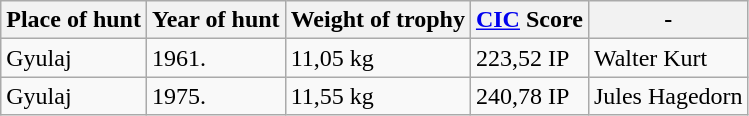<table class="wikitable">
<tr>
<th>Place of hunt</th>
<th>Year of hunt</th>
<th>Weight of trophy</th>
<th><a href='#'>CIC</a> Score</th>
<th Hunter>-</th>
</tr>
<tr>
<td>Gyulaj</td>
<td>1961.</td>
<td>11,05 kg</td>
<td>223,52 IP</td>
<td>Walter Kurt</td>
</tr>
<tr>
<td>Gyulaj</td>
<td>1975.</td>
<td>11,55 kg</td>
<td>240,78 IP</td>
<td>Jules Hagedorn</td>
</tr>
</table>
